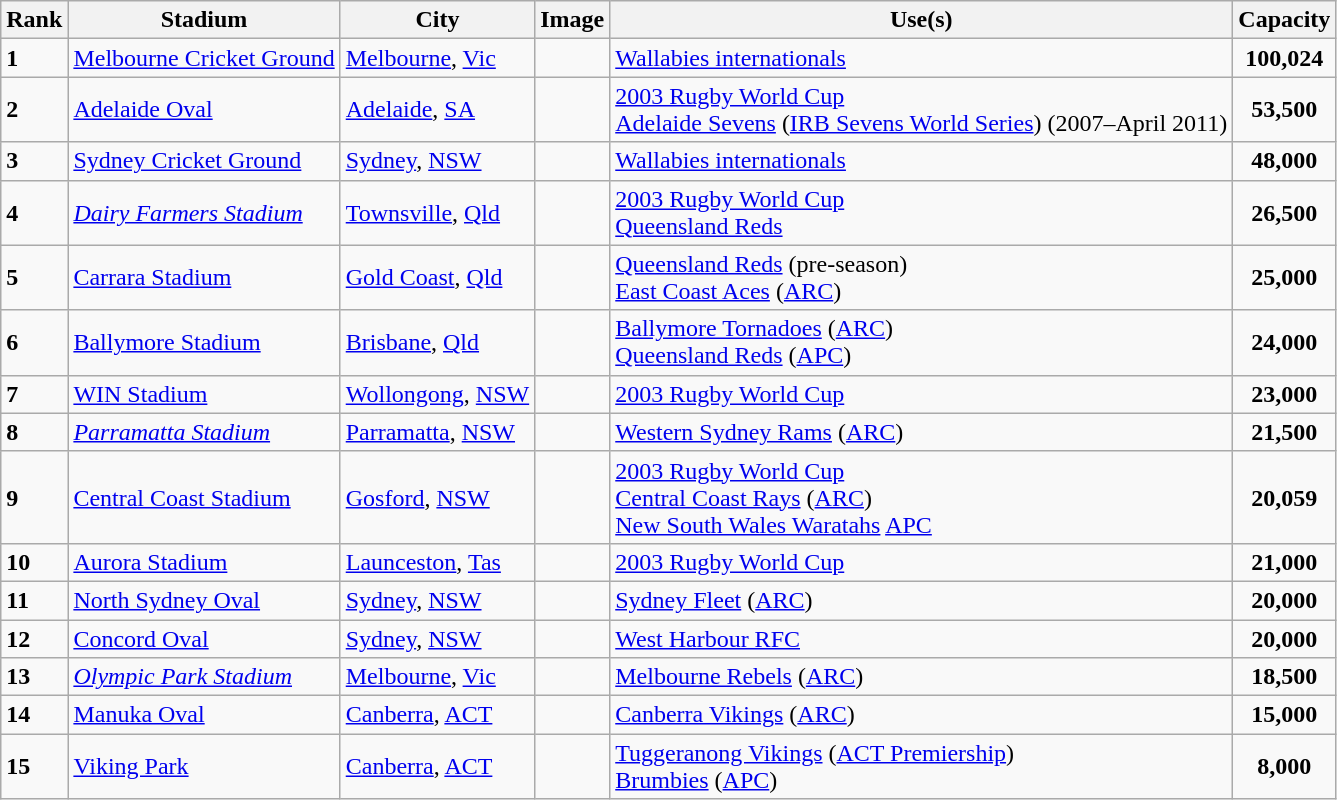<table class="wikitable sortable">
<tr>
<th>Rank</th>
<th>Stadium</th>
<th>City</th>
<th>Image</th>
<th>Use(s)</th>
<th>Capacity</th>
</tr>
<tr>
<td><strong>1</strong></td>
<td><a href='#'>Melbourne Cricket Ground</a></td>
<td><a href='#'>Melbourne</a>, <a href='#'>Vic</a></td>
<td></td>
<td><a href='#'>Wallabies internationals</a></td>
<td style="text-align: center;"><strong>100,024</strong></td>
</tr>
<tr>
<td><strong>2</strong></td>
<td><a href='#'>Adelaide Oval</a></td>
<td><a href='#'>Adelaide</a>, <a href='#'>SA</a></td>
<td></td>
<td><a href='#'>2003 Rugby World Cup</a><br><a href='#'>Adelaide Sevens</a> (<a href='#'>IRB Sevens World Series</a>) (2007–April 2011)</td>
<td style="text-align: center;"><strong>53,500</strong></td>
</tr>
<tr>
<td><strong>3</strong></td>
<td><a href='#'>Sydney Cricket Ground</a></td>
<td><a href='#'>Sydney</a>, <a href='#'>NSW</a></td>
<td></td>
<td><a href='#'>Wallabies internationals</a></td>
<td style="text-align: center;"><strong>48,000</strong></td>
</tr>
<tr>
<td><strong>4</strong></td>
<td><em><a href='#'>Dairy Farmers Stadium</a></em></td>
<td><a href='#'>Townsville</a>, <a href='#'>Qld</a></td>
<td></td>
<td><a href='#'>2003 Rugby World Cup</a><br><a href='#'>Queensland Reds</a></td>
<td style="text-align: center;"><strong>26,500</strong></td>
</tr>
<tr>
<td><strong>5</strong></td>
<td><a href='#'>Carrara Stadium</a></td>
<td><a href='#'>Gold Coast</a>, <a href='#'>Qld</a></td>
<td></td>
<td><a href='#'>Queensland Reds</a> (pre-season)<br><a href='#'>East Coast Aces</a> (<a href='#'>ARC</a>)</td>
<td style="text-align: center;"><strong>25,000</strong></td>
</tr>
<tr>
<td><strong>6</strong></td>
<td><a href='#'>Ballymore Stadium</a></td>
<td><a href='#'>Brisbane</a>, <a href='#'>Qld</a></td>
<td></td>
<td><a href='#'>Ballymore Tornadoes</a> (<a href='#'>ARC</a>)<br><a href='#'>Queensland Reds</a> (<a href='#'>APC</a>)</td>
<td style="text-align: center;"><strong>24,000</strong></td>
</tr>
<tr>
<td><strong>7</strong></td>
<td><a href='#'>WIN Stadium</a></td>
<td><a href='#'>Wollongong</a>, <a href='#'>NSW</a></td>
<td></td>
<td><a href='#'>2003 Rugby World Cup</a></td>
<td style="text-align: center;"><strong>23,000</strong></td>
</tr>
<tr>
<td><strong>8</strong></td>
<td><em><a href='#'>Parramatta Stadium</a></em></td>
<td><a href='#'>Parramatta</a>, <a href='#'>NSW</a></td>
<td></td>
<td><a href='#'>Western Sydney Rams</a> (<a href='#'>ARC</a>)</td>
<td style="text-align: center;"><strong>21,500</strong></td>
</tr>
<tr>
<td><strong>9</strong></td>
<td><a href='#'>Central Coast Stadium</a></td>
<td><a href='#'>Gosford</a>, <a href='#'>NSW</a></td>
<td></td>
<td><a href='#'>2003 Rugby World Cup</a><br><a href='#'>Central Coast Rays</a> (<a href='#'>ARC</a>)<br><a href='#'>New South Wales Waratahs</a> <a href='#'>APC</a></td>
<td style="text-align: center;"><strong>20,059</strong></td>
</tr>
<tr>
<td><strong>10</strong></td>
<td><a href='#'>Aurora Stadium</a></td>
<td><a href='#'>Launceston</a>, <a href='#'>Tas</a></td>
<td></td>
<td><a href='#'>2003 Rugby World Cup</a></td>
<td style="text-align: center;"><strong>21,000</strong></td>
</tr>
<tr>
<td><strong>11</strong></td>
<td><a href='#'>North Sydney Oval</a></td>
<td><a href='#'>Sydney</a>, <a href='#'>NSW</a></td>
<td></td>
<td><a href='#'>Sydney Fleet</a> (<a href='#'>ARC</a>)</td>
<td style="text-align: center;"><strong>20,000</strong></td>
</tr>
<tr>
<td><strong>12</strong></td>
<td><a href='#'>Concord Oval</a></td>
<td><a href='#'>Sydney</a>, <a href='#'>NSW</a></td>
<td></td>
<td><a href='#'>West Harbour RFC</a></td>
<td style="text-align: center;"><strong>20,000</strong></td>
</tr>
<tr>
<td><strong>13</strong></td>
<td><em><a href='#'>Olympic Park Stadium</a></em></td>
<td><a href='#'>Melbourne</a>, <a href='#'>Vic</a></td>
<td></td>
<td><a href='#'>Melbourne Rebels</a> (<a href='#'>ARC</a>)</td>
<td style="text-align: center;"><strong>18,500</strong></td>
</tr>
<tr>
<td><strong>14</strong></td>
<td><a href='#'>Manuka Oval</a></td>
<td><a href='#'>Canberra</a>, <a href='#'>ACT</a></td>
<td></td>
<td><a href='#'>Canberra Vikings</a> (<a href='#'>ARC</a>)</td>
<td style="text-align: center;"><strong>15,000</strong></td>
</tr>
<tr>
<td><strong>15</strong></td>
<td><a href='#'>Viking Park</a></td>
<td><a href='#'>Canberra</a>, <a href='#'>ACT</a></td>
<td></td>
<td><a href='#'>Tuggeranong Vikings</a> (<a href='#'>ACT Premiership</a>)<br><a href='#'>Brumbies</a> (<a href='#'>APC</a>)</td>
<td style="text-align: center;"><strong>8,000</strong></td>
</tr>
</table>
